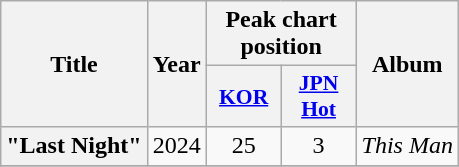<table class="wikitable plainrowheaders" style="text-align:center;">
<tr>
<th scope="col" rowspan="2">Title</th>
<th scope="col" rowspan="2">Year</th>
<th scope="col" colspan="2">Peak chart position</th>
<th scope="col" rowspan="2">Album</th>
</tr>
<tr>
<th scope="col" style="width:3em;font-size:90%"><a href='#'>KOR</a><br></th>
<th scope="col" style="width:3em;font-size:90%"><a href='#'>JPN<br>Hot</a><br></th>
</tr>
<tr>
<th scope="row">"Last Night"</th>
<td>2024</td>
<td>25</td>
<td>3</td>
<td><em>This Man</em></td>
</tr>
<tr>
</tr>
</table>
